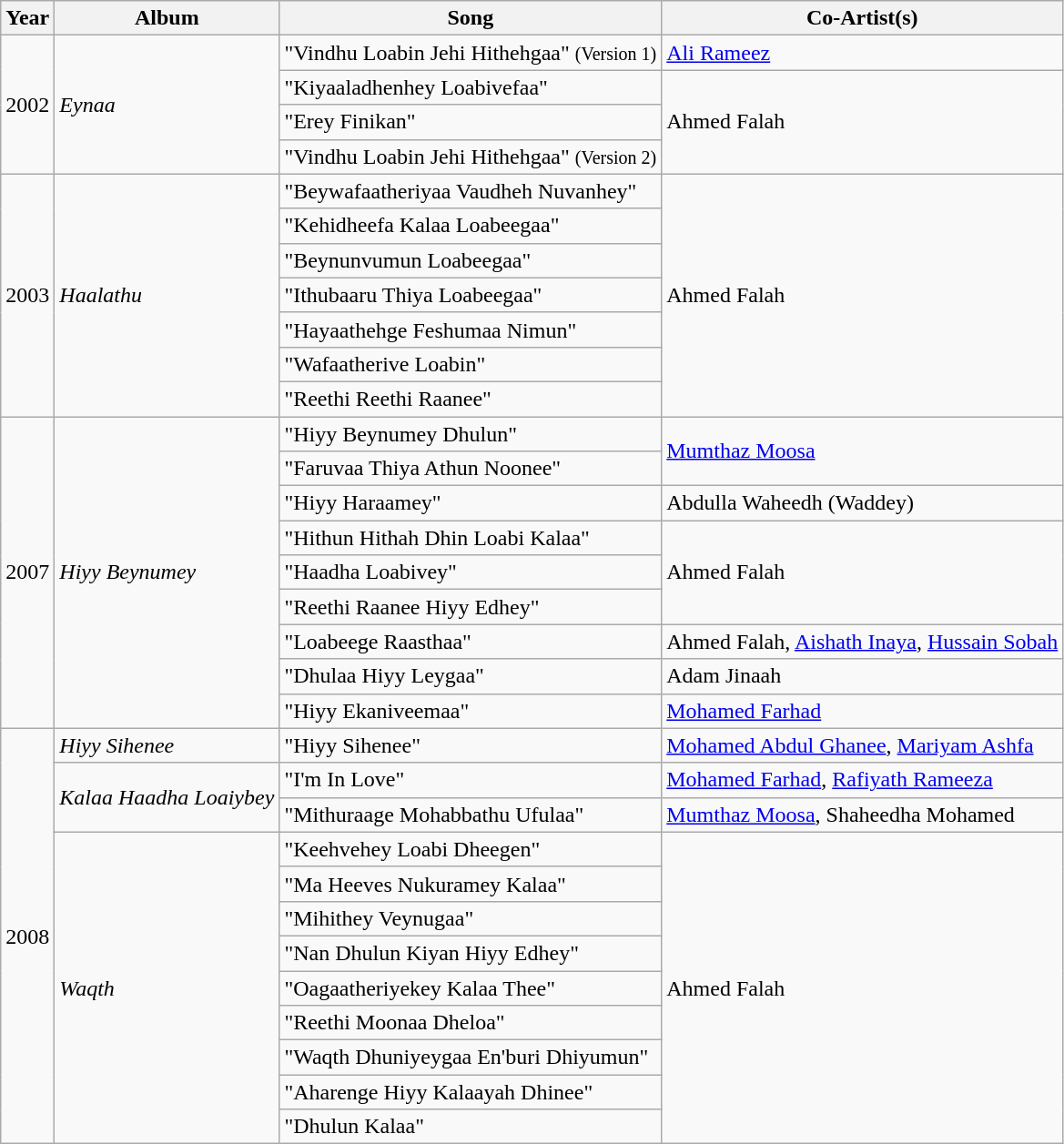<table class="wikitable">
<tr>
<th>Year</th>
<th>Album</th>
<th>Song</th>
<th>Co-Artist(s)</th>
</tr>
<tr>
<td rowspan="4">2002</td>
<td rowspan="4"><em>Eynaa</em></td>
<td>"Vindhu Loabin Jehi Hithehgaa" <small>(Version 1)</small></td>
<td><a href='#'>Ali Rameez</a></td>
</tr>
<tr>
<td>"Kiyaaladhenhey Loabivefaa"</td>
<td rowspan="3">Ahmed Falah</td>
</tr>
<tr>
<td>"Erey Finikan"</td>
</tr>
<tr>
<td>"Vindhu Loabin Jehi Hithehgaa" <small>(Version 2)</small></td>
</tr>
<tr>
<td rowspan="7">2003</td>
<td rowspan="7"><em>Haalathu</em></td>
<td>"Beywafaatheriyaa Vaudheh Nuvanhey"</td>
<td rowspan="7">Ahmed Falah</td>
</tr>
<tr>
<td>"Kehidheefa Kalaa Loabeegaa"</td>
</tr>
<tr>
<td>"Beynunvumun Loabeegaa"</td>
</tr>
<tr>
<td>"Ithubaaru Thiya Loabeegaa"</td>
</tr>
<tr>
<td>"Hayaathehge Feshumaa Nimun"</td>
</tr>
<tr>
<td>"Wafaatherive Loabin"</td>
</tr>
<tr>
<td>"Reethi Reethi Raanee"</td>
</tr>
<tr>
<td rowspan="9">2007</td>
<td rowspan="9"><em>Hiyy Beynumey</em></td>
<td>"Hiyy Beynumey Dhulun"</td>
<td rowspan="2"><a href='#'>Mumthaz Moosa</a></td>
</tr>
<tr>
<td>"Faruvaa Thiya Athun Noonee"</td>
</tr>
<tr>
<td>"Hiyy Haraamey"</td>
<td>Abdulla Waheedh (Waddey)</td>
</tr>
<tr>
<td>"Hithun Hithah Dhin Loabi Kalaa"</td>
<td rowspan="3">Ahmed Falah</td>
</tr>
<tr>
<td>"Haadha Loabivey"</td>
</tr>
<tr>
<td>"Reethi Raanee Hiyy Edhey"</td>
</tr>
<tr>
<td>"Loabeege Raasthaa"</td>
<td>Ahmed Falah, <a href='#'>Aishath Inaya</a>, <a href='#'>Hussain Sobah</a></td>
</tr>
<tr>
<td>"Dhulaa Hiyy Leygaa"</td>
<td>Adam Jinaah</td>
</tr>
<tr>
<td>"Hiyy Ekaniveemaa"</td>
<td><a href='#'>Mohamed Farhad</a></td>
</tr>
<tr>
<td rowspan="12">2008</td>
<td><em>Hiyy Sihenee</em></td>
<td>"Hiyy Sihenee"</td>
<td><a href='#'>Mohamed Abdul Ghanee</a>, <a href='#'>Mariyam Ashfa</a></td>
</tr>
<tr>
<td rowspan="2"><em>Kalaa Haadha Loaiybey</em></td>
<td>"I'm In Love"</td>
<td><a href='#'>Mohamed Farhad</a>, <a href='#'>Rafiyath Rameeza</a></td>
</tr>
<tr>
<td>"Mithuraage Mohabbathu Ufulaa"</td>
<td><a href='#'>Mumthaz Moosa</a>, Shaheedha Mohamed</td>
</tr>
<tr>
<td rowspan="9"><em>Waqth</em></td>
<td>"Keehvehey Loabi Dheegen"</td>
<td rowspan="9">Ahmed Falah</td>
</tr>
<tr>
<td>"Ma Heeves Nukuramey Kalaa"</td>
</tr>
<tr>
<td>"Mihithey Veynugaa"</td>
</tr>
<tr>
<td>"Nan Dhulun Kiyan Hiyy Edhey"</td>
</tr>
<tr>
<td>"Oagaatheriyekey Kalaa Thee"</td>
</tr>
<tr>
<td>"Reethi Moonaa Dheloa"</td>
</tr>
<tr>
<td>"Waqth Dhuniyeygaa En'buri Dhiyumun"</td>
</tr>
<tr>
<td>"Aharenge Hiyy Kalaayah Dhinee"</td>
</tr>
<tr>
<td>"Dhulun Kalaa"</td>
</tr>
</table>
